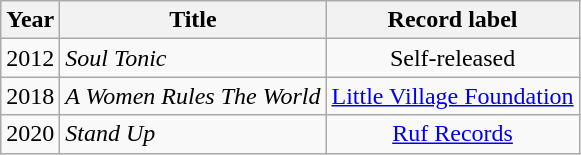<table class="wikitable sortable">
<tr>
<th>Year</th>
<th>Title</th>
<th>Record label</th>
</tr>
<tr>
<td>2012</td>
<td><em>Soul Tonic</em></td>
<td style="text-align:center;">Self-released</td>
</tr>
<tr>
<td>2018</td>
<td><em>A Women Rules The World</em></td>
<td style="text-align:center;"><a href='#'>Little Village Foundation</a></td>
</tr>
<tr>
<td>2020</td>
<td><em>Stand Up</em></td>
<td style="text-align:center;"><a href='#'>Ruf Records</a></td>
</tr>
</table>
